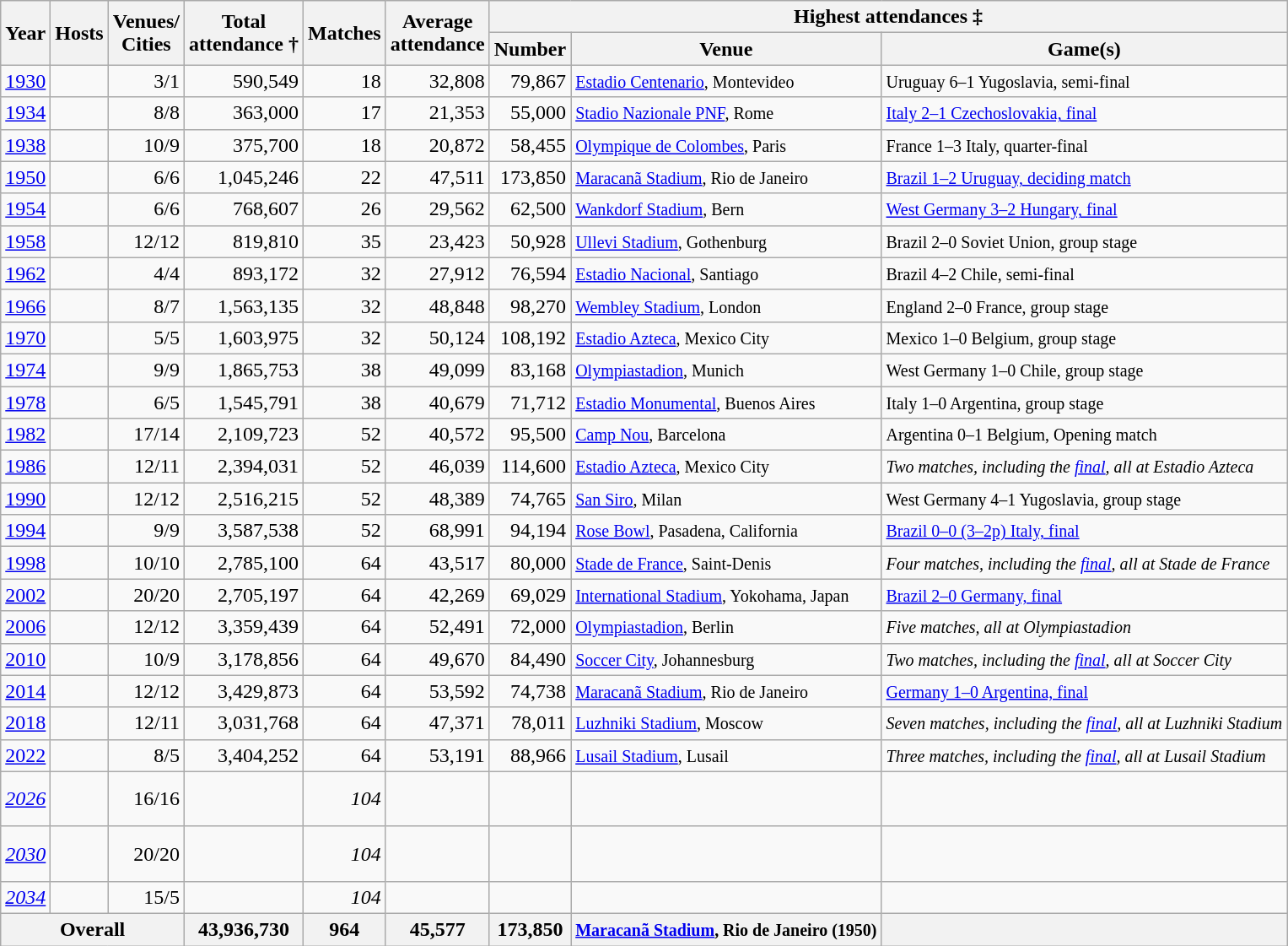<table class="wikitable sortable" style="text-align:right;">
<tr>
<th rowspan="2">Year</th>
<th rowspan="2">Hosts</th>
<th rowspan="2">Venues/<br>Cities</th>
<th rowspan="2">Total<br>attendance †</th>
<th rowspan="2">Matches</th>
<th rowspan="2">Average<br>attendance</th>
<th colspan="3">Highest attendances ‡</th>
</tr>
<tr>
<th>Number</th>
<th class="unsortable">Venue</th>
<th>Game(s)</th>
</tr>
<tr>
<td style="text-align: center"><a href='#'>1930</a></td>
<td style="text-align:left"></td>
<td data-sort-value="03">3/1</td>
<td>590,549</td>
<td>18</td>
<td>32,808</td>
<td>79,867</td>
<td align=left><small><a href='#'>Estadio Centenario</a>, Montevideo</small></td>
<td align=left><small>Uruguay 6–1 Yugoslavia, semi-final</small></td>
</tr>
<tr>
<td style="text-align: center"><a href='#'>1934</a></td>
<td style="text-align:left"></td>
<td data-sort-value="08">8/8</td>
<td>363,000</td>
<td>17</td>
<td>21,353</td>
<td>55,000</td>
<td align=left><small><a href='#'>Stadio Nazionale PNF</a>, Rome</small></td>
<td align=left><small><a href='#'>Italy 2–1 Czechoslovakia, final</a></small></td>
</tr>
<tr>
<td style="text-align: center"><a href='#'>1938</a></td>
<td style="text-align:left"></td>
<td>10/9</td>
<td>375,700</td>
<td>18</td>
<td>20,872</td>
<td>58,455</td>
<td align=left><small><a href='#'>Olympique de Colombes</a>, Paris</small></td>
<td align=left><small>France 1–3 Italy, quarter-final</small></td>
</tr>
<tr>
<td style="text-align: center"><a href='#'>1950</a></td>
<td style="text-align:left"></td>
<td data-sort-value="06">6/6</td>
<td>1,045,246</td>
<td>22</td>
<td>47,511</td>
<td>173,850</td>
<td align=left><small><a href='#'>Maracanã Stadium</a>, Rio de Janeiro</small></td>
<td align=left><small><a href='#'>Brazil 1–2 Uruguay, deciding match</a></small></td>
</tr>
<tr>
<td style="text-align: center"><a href='#'>1954</a></td>
<td style="text-align:left"></td>
<td data-sort-value="06">6/6</td>
<td>768,607</td>
<td>26</td>
<td>29,562</td>
<td>62,500</td>
<td align=left><small><a href='#'>Wankdorf Stadium</a>, Bern</small></td>
<td align=left><small><a href='#'>West Germany 3–2 Hungary, final</a></small></td>
</tr>
<tr>
<td style="text-align: center"><a href='#'>1958</a></td>
<td style="text-align:left"></td>
<td>12/12</td>
<td>819,810</td>
<td>35</td>
<td>23,423</td>
<td>50,928</td>
<td align=left><small><a href='#'>Ullevi Stadium</a>, Gothenburg</small></td>
<td align=left><small>Brazil 2–0 Soviet Union, group stage</small></td>
</tr>
<tr>
<td style="text-align: center"><a href='#'>1962</a></td>
<td style="text-align:left"></td>
<td data-sort-value="04">4/4</td>
<td>893,172</td>
<td>32</td>
<td>27,912</td>
<td>76,594</td>
<td align=left><small><a href='#'>Estadio Nacional</a>, Santiago</small></td>
<td align=left><small>Brazil 4–2 Chile, semi-final</small></td>
</tr>
<tr>
<td style="text-align: center"><a href='#'>1966</a></td>
<td style="text-align:left"></td>
<td data-sort-value="08">8/7</td>
<td>1,563,135</td>
<td>32</td>
<td>48,848</td>
<td>98,270</td>
<td align=left><small><a href='#'>Wembley Stadium</a>, London</small></td>
<td align=left><small>England 2–0 France, group stage</small></td>
</tr>
<tr>
<td style="text-align: center"><a href='#'>1970</a></td>
<td style="text-align:left"></td>
<td data-sort-value="05">5/5</td>
<td>1,603,975</td>
<td>32</td>
<td>50,124</td>
<td>108,192</td>
<td align=left><small><a href='#'>Estadio Azteca</a>, Mexico City</small></td>
<td align=left><small>Mexico 1–0 Belgium, group stage</small></td>
</tr>
<tr>
<td style="text-align: center"><a href='#'>1974</a></td>
<td style="text-align:left" data-sort-value="Germany"></td>
<td data-sort-value="09">9/9</td>
<td>1,865,753</td>
<td>38</td>
<td>49,099</td>
<td>83,168</td>
<td align=left><small><a href='#'>Olympiastadion</a>, Munich</small></td>
<td align=left><small>West Germany 1–0 Chile, group stage</small></td>
</tr>
<tr>
<td style="text-align: center"><a href='#'>1978</a></td>
<td style="text-align:left"></td>
<td data-sort-value="06">6/5</td>
<td>1,545,791</td>
<td>38</td>
<td>40,679</td>
<td>71,712</td>
<td align=left><small><a href='#'>Estadio Monumental</a>, Buenos Aires</small></td>
<td align=left><small>Italy 1–0 Argentina, group stage</small></td>
</tr>
<tr>
<td style="text-align: center"><a href='#'>1982</a></td>
<td style="text-align:left"></td>
<td>17/14</td>
<td>2,109,723</td>
<td>52</td>
<td>40,572</td>
<td>95,500</td>
<td align=left><small><a href='#'>Camp Nou</a>, Barcelona</small></td>
<td align=left><small>Argentina 0–1 Belgium, Opening match</small></td>
</tr>
<tr>
<td style="text-align: center"><a href='#'>1986</a></td>
<td style="text-align:left"></td>
<td>12/11</td>
<td>2,394,031</td>
<td>52</td>
<td>46,039</td>
<td>114,600</td>
<td align=left><small><a href='#'>Estadio Azteca</a>, Mexico City</small></td>
<td align=left><small><em>Two matches, including the <a href='#'>final</a>, all at Estadio Azteca</em></small></td>
</tr>
<tr>
<td style="text-align: center"><a href='#'>1990</a></td>
<td style="text-align:left"></td>
<td>12/12</td>
<td>2,516,215</td>
<td>52</td>
<td>48,389</td>
<td>74,765</td>
<td align=left><small><a href='#'>San Siro</a>, Milan</small></td>
<td align=left><small>West Germany 4–1 Yugoslavia, group stage</small></td>
</tr>
<tr>
<td style="text-align: center"><a href='#'>1994</a></td>
<td style="text-align:left"></td>
<td data-sort-value="09">9/9</td>
<td>3,587,538</td>
<td>52</td>
<td>68,991</td>
<td>94,194</td>
<td align=left><small><a href='#'>Rose Bowl</a>, Pasadena, California</small></td>
<td align=left><small><a href='#'>Brazil 0–0 (3–2p) Italy, final</a></small></td>
</tr>
<tr>
<td style="text-align: center"><a href='#'>1998</a></td>
<td style="text-align:left"></td>
<td>10/10</td>
<td>2,785,100</td>
<td>64</td>
<td>43,517</td>
<td>80,000</td>
<td align=left><small><a href='#'>Stade de France</a>, Saint-Denis</small></td>
<td align=left><small><em>Four matches, including the <a href='#'>final</a>, all at Stade de France</em></small></td>
</tr>
<tr>
<td style="text-align: center"><a href='#'>2002</a></td>
<td style="text-align:left"><br></td>
<td>20/20</td>
<td>2,705,197</td>
<td>64</td>
<td>42,269</td>
<td>69,029</td>
<td align=left><small><a href='#'>International Stadium</a>, Yokohama, Japan</small></td>
<td align=left><small><a href='#'>Brazil 2–0 Germany, final</a></small></td>
</tr>
<tr>
<td style="text-align: center"><a href='#'>2006</a></td>
<td style="text-align:left"></td>
<td>12/12</td>
<td>3,359,439</td>
<td>64</td>
<td>52,491</td>
<td>72,000</td>
<td align=left><small><a href='#'>Olympiastadion</a>, Berlin</small></td>
<td align=left><small><em>Five matches, all at Olympiastadion</em></small></td>
</tr>
<tr>
<td style="text-align: center"><a href='#'>2010</a></td>
<td style="text-align:left"></td>
<td>10/9</td>
<td>3,178,856</td>
<td>64</td>
<td>49,670</td>
<td>84,490</td>
<td align=left><small><a href='#'>Soccer City</a>, Johannesburg</small></td>
<td align=left><small><em>Two matches, including the <a href='#'>final</a>, all at Soccer City</em></small></td>
</tr>
<tr>
<td style="text-align: center"><a href='#'>2014</a></td>
<td style="text-align:left"></td>
<td>12/12</td>
<td>3,429,873</td>
<td>64</td>
<td>53,592</td>
<td>74,738</td>
<td align=left><small><a href='#'>Maracanã Stadium</a>, Rio de Janeiro</small></td>
<td align=left><small><a href='#'>Germany 1–0 Argentina, final</a></small></td>
</tr>
<tr>
<td style="text-align: center"><a href='#'>2018</a></td>
<td style="text-align: left"></td>
<td>12/11</td>
<td>3,031,768</td>
<td>64</td>
<td>47,371</td>
<td>78,011</td>
<td align=left><small><a href='#'>Luzhniki Stadium</a>, Moscow</small></td>
<td align=left><small><em>Seven matches, including the <a href='#'>final</a>, all at Luzhniki Stadium</em></small></td>
</tr>
<tr>
<td style="text-align: center"><a href='#'>2022</a></td>
<td style="text-align: left"></td>
<td>8/5</td>
<td>3,404,252</td>
<td>64</td>
<td>53,191</td>
<td>88,966</td>
<td align=left><small><a href='#'>Lusail Stadium</a>, Lusail</small></td>
<td align=left><small><em>Three matches, including the <a href='#'>final</a>, all at Lusail Stadium</em></small></td>
</tr>
<tr>
<td style="text-align: center"><a href='#'><em>2026</em></a></td>
<td style="text-align: left"><em><br><br></em></td>
<td>16/16</td>
<td></td>
<td><em>104</em></td>
<td></td>
<td></td>
<td align=left><small> </small></td>
<td align=left><small> </small></td>
</tr>
<tr>
<td style="text-align: center"><a href='#'><em>2030</em></a></td>
<td style="text-align: left"><em><br><br></em></td>
<td>20/20</td>
<td></td>
<td><em>104</em></td>
<td></td>
<td></td>
<td align=left><small> </small></td>
<td align=left><small> </small></td>
</tr>
<tr>
<td style="text-align: center"><a href='#'><em>2034</em></a></td>
<td style="text-align: left"><em></em></td>
<td>15/5</td>
<td></td>
<td><em>104</em></td>
<td></td>
<td></td>
<td align=left><small> </small></td>
<td align=left><small> </small></td>
</tr>
<tr class="sortbottom" valign="top">
<th colspan="3">Overall</th>
<th><strong>43,936,730</strong></th>
<th><strong>964</strong></th>
<th>45,577</th>
<th>173,850</th>
<th><small><a href='#'>Maracanã Stadium</a>, Rio de Janeiro (1950)</small></th>
<th></th>
</tr>
</table>
